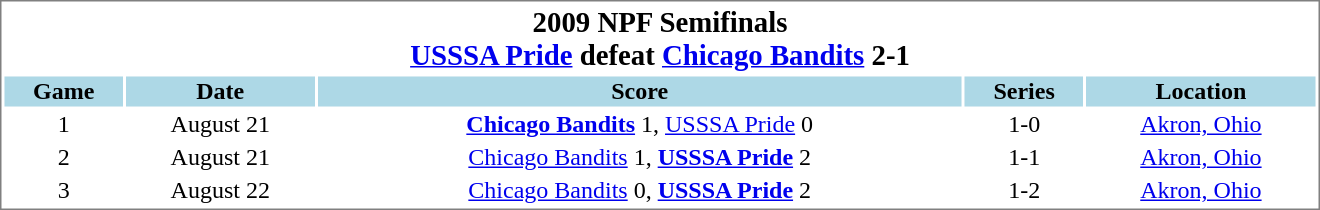<table cellpadding="1"  style="min-width:55em;text-align:center;font-size:100%; border:1px solid gray;">
<tr style="font-size:larger;">
<th colspan=8>2009 NPF Semifinals<br><strong><a href='#'>USSSA Pride</a></strong> defeat <a href='#'>Chicago Bandits</a>  2-1</th>
</tr>
<tr style="background:lightblue;">
<th>Game</th>
<th>Date</th>
<th>Score</th>
<th>Series<br></th>
<th>Location</th>
</tr>
<tr>
<td>1</td>
<td>August 21</td>
<td><strong><a href='#'>Chicago Bandits</a></strong> 1, <a href='#'>USSSA Pride</a> 0</td>
<td>1-0</td>
<td><a href='#'>Akron, Ohio</a></td>
</tr>
<tr>
<td>2</td>
<td>August 21</td>
<td><a href='#'>Chicago Bandits</a> 1, <strong><a href='#'>USSSA Pride</a></strong> 2</td>
<td>1-1</td>
<td><a href='#'>Akron, Ohio</a></td>
</tr>
<tr>
<td>3</td>
<td>August 22</td>
<td><a href='#'>Chicago Bandits</a> 0, <strong><a href='#'>USSSA Pride</a></strong> 2</td>
<td>1-2</td>
<td><a href='#'>Akron, Ohio</a></td>
</tr>
</table>
